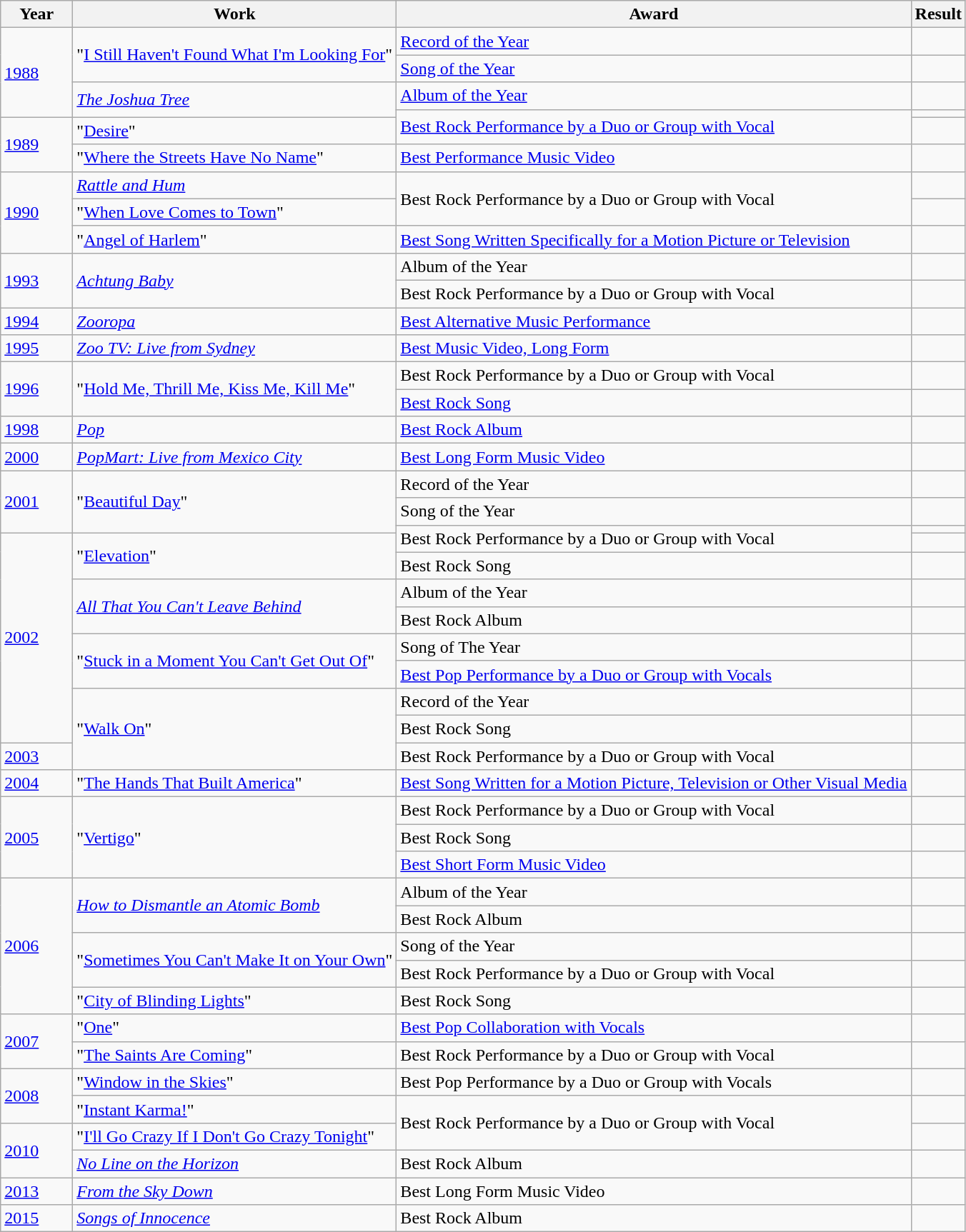<table class="wikitable">
<tr>
<th style="width:60px;">Year</th>
<th>Work</th>
<th>Award</th>
<th>Result</th>
</tr>
<tr>
<td rowspan="4"><a href='#'>1988</a></td>
<td rowspan="2">"<a href='#'>I Still Haven't Found What I'm Looking For</a>"</td>
<td><a href='#'>Record of the Year</a></td>
<td></td>
</tr>
<tr>
<td><a href='#'>Song of the Year</a></td>
<td></td>
</tr>
<tr>
<td rowspan="2"><em><a href='#'>The Joshua Tree</a></em></td>
<td><a href='#'>Album of the Year</a></td>
<td></td>
</tr>
<tr>
<td rowspan="2"><a href='#'>Best Rock Performance by a Duo or Group with Vocal</a></td>
<td></td>
</tr>
<tr>
<td rowspan="2"><a href='#'>1989</a></td>
<td>"<a href='#'>Desire</a>"</td>
<td></td>
</tr>
<tr>
<td>"<a href='#'>Where the Streets Have No Name</a>"</td>
<td><a href='#'>Best Performance Music Video</a></td>
<td></td>
</tr>
<tr>
<td rowspan="3"><a href='#'>1990</a></td>
<td><em><a href='#'>Rattle and Hum</a></em></td>
<td rowspan="2">Best Rock Performance by a Duo or Group with Vocal</td>
<td></td>
</tr>
<tr>
<td>"<a href='#'>When Love Comes to Town</a>" </td>
<td></td>
</tr>
<tr>
<td>"<a href='#'>Angel of Harlem</a>" </td>
<td><a href='#'>Best Song Written Specifically for a Motion Picture or Television</a></td>
<td></td>
</tr>
<tr>
<td rowspan="2"><a href='#'>1993</a></td>
<td rowspan="2"><em><a href='#'>Achtung Baby</a></em></td>
<td>Album of the Year</td>
<td></td>
</tr>
<tr>
<td>Best Rock Performance by a Duo or Group with Vocal</td>
<td></td>
</tr>
<tr>
<td><a href='#'>1994</a></td>
<td><em><a href='#'>Zooropa</a></em></td>
<td><a href='#'>Best Alternative Music Performance</a></td>
<td></td>
</tr>
<tr>
<td><a href='#'>1995</a></td>
<td><em><a href='#'>Zoo TV: Live from Sydney</a></em></td>
<td><a href='#'>Best Music Video, Long Form</a></td>
<td></td>
</tr>
<tr>
<td rowspan="2"><a href='#'>1996</a></td>
<td rowspan="2">"<a href='#'>Hold Me, Thrill Me, Kiss Me, Kill Me</a>" </td>
<td>Best Rock Performance by a Duo or Group with Vocal</td>
<td></td>
</tr>
<tr>
<td><a href='#'>Best Rock Song</a></td>
<td></td>
</tr>
<tr>
<td><a href='#'>1998</a></td>
<td><em><a href='#'>Pop</a></em></td>
<td><a href='#'>Best Rock Album</a></td>
<td></td>
</tr>
<tr>
<td><a href='#'>2000</a></td>
<td><em><a href='#'>PopMart: Live from Mexico City</a></em></td>
<td><a href='#'>Best Long Form Music Video</a></td>
<td></td>
</tr>
<tr>
<td rowspan="3"><a href='#'>2001</a></td>
<td rowspan="3">"<a href='#'>Beautiful Day</a>"</td>
<td>Record of the Year</td>
<td></td>
</tr>
<tr>
<td>Song of the Year</td>
<td></td>
</tr>
<tr>
<td rowspan="2">Best Rock Performance by a Duo or Group with Vocal</td>
<td></td>
</tr>
<tr>
<td rowspan="8"><a href='#'>2002</a></td>
<td rowspan="2">"<a href='#'>Elevation</a>"</td>
<td></td>
</tr>
<tr>
<td>Best Rock Song</td>
<td></td>
</tr>
<tr>
<td rowspan="2"><em><a href='#'>All That You Can't Leave Behind</a></em></td>
<td>Album of the Year</td>
<td></td>
</tr>
<tr>
<td>Best Rock Album</td>
<td></td>
</tr>
<tr>
<td rowspan="2">"<a href='#'>Stuck in a Moment You Can't Get Out Of</a>"</td>
<td>Song of The Year</td>
<td></td>
</tr>
<tr>
<td><a href='#'>Best Pop Performance by a Duo or Group with Vocals</a></td>
<td></td>
</tr>
<tr>
<td rowspan="3">"<a href='#'>Walk On</a>"</td>
<td>Record of the Year</td>
<td></td>
</tr>
<tr>
<td>Best Rock Song</td>
<td></td>
</tr>
<tr>
<td rowspan="1"><a href='#'>2003</a></td>
<td>Best Rock Performance by a Duo or Group with Vocal</td>
<td></td>
</tr>
<tr>
<td><a href='#'>2004</a></td>
<td>"<a href='#'>The Hands That Built America</a>" </td>
<td><a href='#'>Best Song Written for a Motion Picture, Television or Other Visual Media</a></td>
<td></td>
</tr>
<tr>
<td rowspan="3"><a href='#'>2005</a></td>
<td rowspan="3">"<a href='#'>Vertigo</a>"</td>
<td>Best Rock Performance by a Duo or Group with Vocal</td>
<td></td>
</tr>
<tr>
<td>Best Rock Song</td>
<td></td>
</tr>
<tr>
<td><a href='#'>Best Short Form Music Video</a></td>
<td></td>
</tr>
<tr>
<td rowspan="5"><a href='#'>2006</a></td>
<td rowspan="2"><em><a href='#'>How to Dismantle an Atomic Bomb</a></em></td>
<td>Album of the Year</td>
<td></td>
</tr>
<tr>
<td>Best Rock Album</td>
<td></td>
</tr>
<tr>
<td rowspan="2">"<a href='#'>Sometimes You Can't Make It on Your Own</a>"</td>
<td>Song of the Year</td>
<td></td>
</tr>
<tr>
<td>Best Rock Performance by a Duo or Group with Vocal</td>
<td></td>
</tr>
<tr>
<td>"<a href='#'>City of Blinding Lights</a>"</td>
<td>Best Rock Song</td>
<td></td>
</tr>
<tr>
<td rowspan="2"><a href='#'>2007</a></td>
<td>"<a href='#'>One</a>" </td>
<td><a href='#'>Best Pop Collaboration with Vocals</a></td>
<td></td>
</tr>
<tr>
<td>"<a href='#'>The Saints Are Coming</a>" </td>
<td>Best Rock Performance by a Duo or Group with Vocal</td>
<td></td>
</tr>
<tr>
<td rowspan="2"><a href='#'>2008</a></td>
<td>"<a href='#'>Window in the Skies</a>"</td>
<td>Best Pop Performance by a Duo or Group with Vocals</td>
<td></td>
</tr>
<tr>
<td>"<a href='#'>Instant Karma!</a>"</td>
<td rowspan="2">Best Rock Performance by a Duo or Group with Vocal</td>
<td></td>
</tr>
<tr>
<td rowspan="2"><a href='#'>2010</a></td>
<td>"<a href='#'>I'll Go Crazy If I Don't Go Crazy Tonight</a>"</td>
<td></td>
</tr>
<tr>
<td><em><a href='#'>No Line on the Horizon</a></em></td>
<td>Best Rock Album</td>
<td></td>
</tr>
<tr>
<td><a href='#'>2013</a></td>
<td><em><a href='#'>From the Sky Down</a></em></td>
<td>Best Long Form Music Video</td>
<td></td>
</tr>
<tr>
<td><a href='#'>2015</a></td>
<td><em><a href='#'>Songs of Innocence</a></em></td>
<td>Best Rock Album</td>
<td></td>
</tr>
</table>
